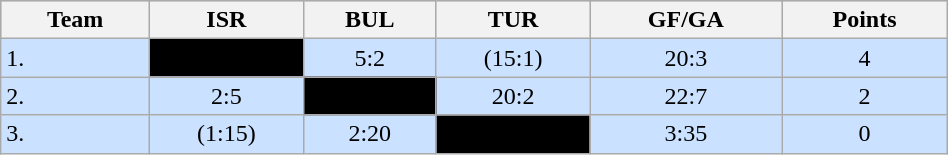<table class="wikitable" bgcolor="#EFEFFF" width="50%">
<tr bgcolor="#BCD2EE">
<th>Team</th>
<th>ISR</th>
<th>BUL</th>
<th>TUR</th>
<th>GF/GA</th>
<th>Points</th>
</tr>
<tr bgcolor="#CAE1FF" align="center">
<td align="left">1. </td>
<td style="background:#000000;"></td>
<td>5:2</td>
<td>(15:1)</td>
<td>20:3</td>
<td>4</td>
</tr>
<tr bgcolor="#CAE1FF" align="center">
<td align="left">2. </td>
<td>2:5</td>
<td style="background:#000000;"></td>
<td>20:2</td>
<td>22:7</td>
<td>2</td>
</tr>
<tr bgcolor="#CAE1FF" align="center">
<td align="left">3. </td>
<td>(1:15)</td>
<td>2:20</td>
<td style="background:#000000;"></td>
<td>3:35</td>
<td>0</td>
</tr>
</table>
